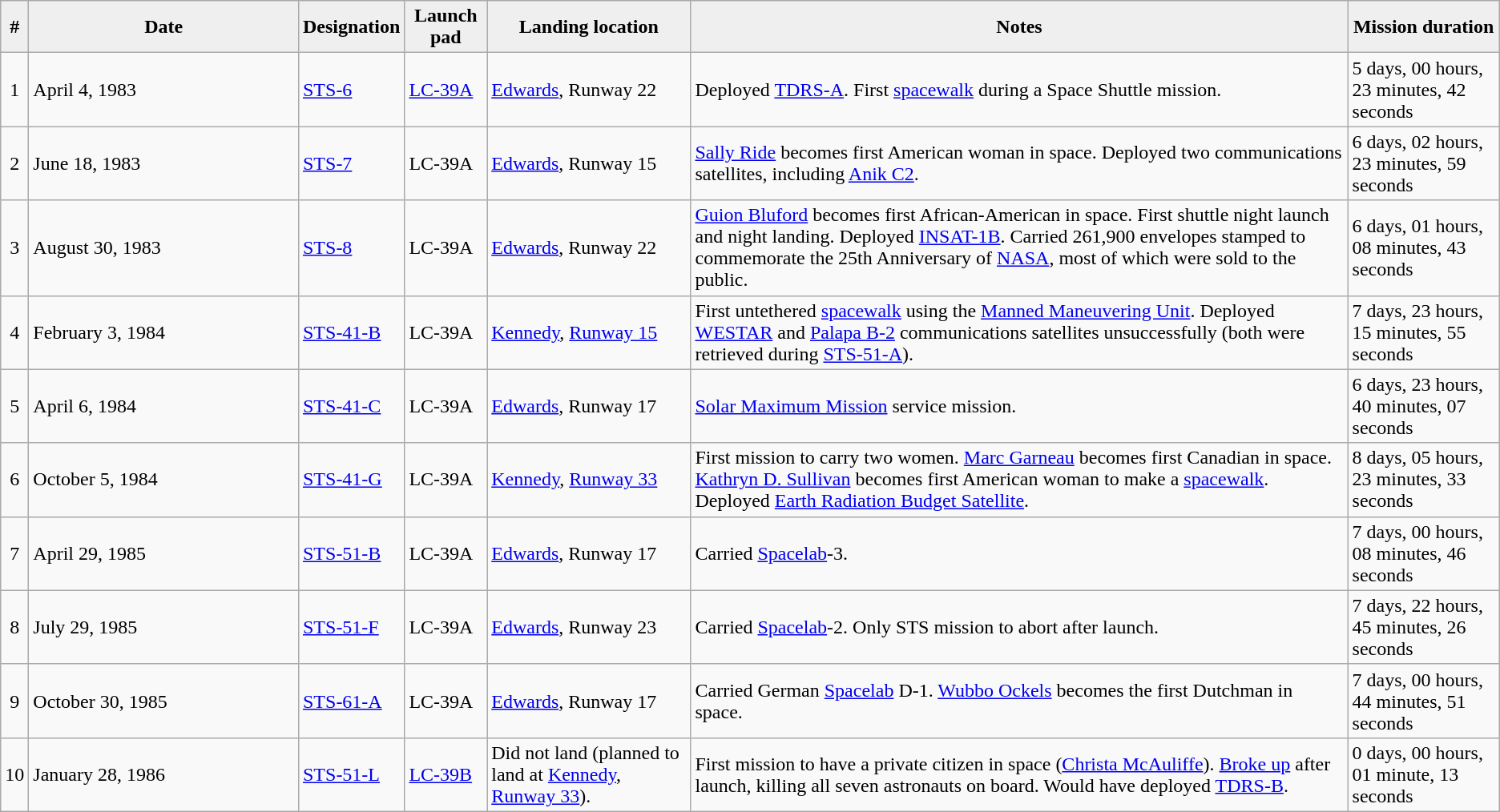<table class="wikitable sticky-header">
<tr>
<th scope="col" style="background:#efefef;">#</th>
<th scope="col" width=18% style="background:#efefef;">Date</th>
<th scope="col" style="background:#efefef;">Designation</th>
<th scope="col" style="background:#efefef;">Launch pad</th>
<th scope="col" style="background:#efefef;">Landing location</th>
<th scope="col" style="background:#efefef;">Notes</th>
<th scope="col" style="background:#efefef;">Mission duration</th>
</tr>
<tr>
<td align="center">1</td>
<td>April 4, 1983</td>
<td><a href='#'>STS-6</a></td>
<td><a href='#'>LC-39A</a></td>
<td><a href='#'>Edwards</a>, Runway 22</td>
<td>Deployed <a href='#'>TDRS-A</a>. First <a href='#'>spacewalk</a> during a Space Shuttle mission.</td>
<td>5 days, 00 hours, 23 minutes, 42 seconds</td>
</tr>
<tr>
<td align="center">2</td>
<td>June 18, 1983</td>
<td><a href='#'>STS-7</a></td>
<td>LC-39A</td>
<td><a href='#'>Edwards</a>, Runway 15</td>
<td><a href='#'>Sally Ride</a> becomes first American woman in space. Deployed two communications satellites, including <a href='#'>Anik C2</a>.</td>
<td>6 days, 02 hours, 23 minutes, 59 seconds</td>
</tr>
<tr>
<td align="center">3</td>
<td>August 30, 1983</td>
<td><a href='#'>STS-8</a></td>
<td>LC-39A</td>
<td><a href='#'>Edwards</a>, Runway 22</td>
<td><a href='#'>Guion Bluford</a> becomes first African-American in space. First shuttle night launch and night landing. Deployed <a href='#'>INSAT-1B</a>. Carried 261,900 envelopes stamped to commemorate the 25th Anniversary of <a href='#'>NASA</a>, most of which were sold to the public.</td>
<td>6 days, 01 hours, 08 minutes, 43 seconds</td>
</tr>
<tr>
<td align="center">4</td>
<td>February 3, 1984</td>
<td><a href='#'>STS-41-B</a></td>
<td>LC-39A</td>
<td><a href='#'>Kennedy</a>, <a href='#'>Runway 15</a></td>
<td>First untethered <a href='#'>spacewalk</a> using the <a href='#'>Manned Maneuvering Unit</a>. Deployed <a href='#'>WESTAR</a> and <a href='#'>Palapa B-2</a> communications satellites unsuccessfully (both were retrieved during <a href='#'>STS-51-A</a>).</td>
<td>7 days, 23 hours, 15 minutes, 55 seconds</td>
</tr>
<tr>
<td align="center">5</td>
<td>April 6, 1984</td>
<td><a href='#'>STS-41-C</a></td>
<td>LC-39A</td>
<td><a href='#'>Edwards</a>, Runway 17</td>
<td><a href='#'>Solar Maximum Mission</a> service mission.</td>
<td>6 days, 23 hours, 40 minutes, 07 seconds</td>
</tr>
<tr>
<td align="center">6</td>
<td>October 5, 1984</td>
<td><a href='#'>STS-41-G</a></td>
<td>LC-39A</td>
<td><a href='#'>Kennedy</a>, <a href='#'>Runway 33</a></td>
<td>First mission to carry two women. <a href='#'>Marc Garneau</a> becomes first Canadian in space. <a href='#'>Kathryn D. Sullivan</a> becomes first American woman to make a <a href='#'>spacewalk</a>. Deployed <a href='#'>Earth Radiation Budget Satellite</a>.</td>
<td>8 days, 05 hours, 23 minutes, 33 seconds</td>
</tr>
<tr>
<td align="center">7</td>
<td>April 29, 1985</td>
<td><a href='#'>STS-51-B</a></td>
<td>LC-39A</td>
<td><a href='#'>Edwards</a>, Runway 17</td>
<td>Carried <a href='#'>Spacelab</a>-3.</td>
<td>7 days, 00 hours, 08 minutes, 46 seconds</td>
</tr>
<tr>
<td align="center">8</td>
<td>July 29, 1985</td>
<td><a href='#'>STS-51-F</a></td>
<td>LC-39A</td>
<td><a href='#'>Edwards</a>, Runway 23</td>
<td>Carried <a href='#'>Spacelab</a>-2. Only STS mission to abort after launch.</td>
<td>7 days, 22 hours, 45 minutes, 26 seconds</td>
</tr>
<tr>
<td align="center">9</td>
<td>October 30, 1985</td>
<td><a href='#'>STS-61-A</a></td>
<td>LC-39A</td>
<td><a href='#'>Edwards</a>, Runway 17</td>
<td>Carried German <a href='#'>Spacelab</a> D-1. <a href='#'>Wubbo Ockels</a> becomes the first Dutchman in space.</td>
<td>7 days, 00 hours, 44 minutes, 51 seconds</td>
</tr>
<tr>
<td align="center">10</td>
<td>January 28, 1986</td>
<td><a href='#'>STS-51-L</a></td>
<td><a href='#'>LC-39B</a></td>
<td>Did not land (planned to land at <a href='#'>Kennedy</a>, <a href='#'>Runway 33</a>).</td>
<td>First mission to have a private citizen in space (<a href='#'>Christa McAuliffe</a>). <a href='#'>Broke up</a> after launch, killing all seven astronauts on board. Would have deployed <a href='#'>TDRS-B</a>.</td>
<td>0 days, 00 hours, 01 minute, 13 seconds</td>
</tr>
</table>
